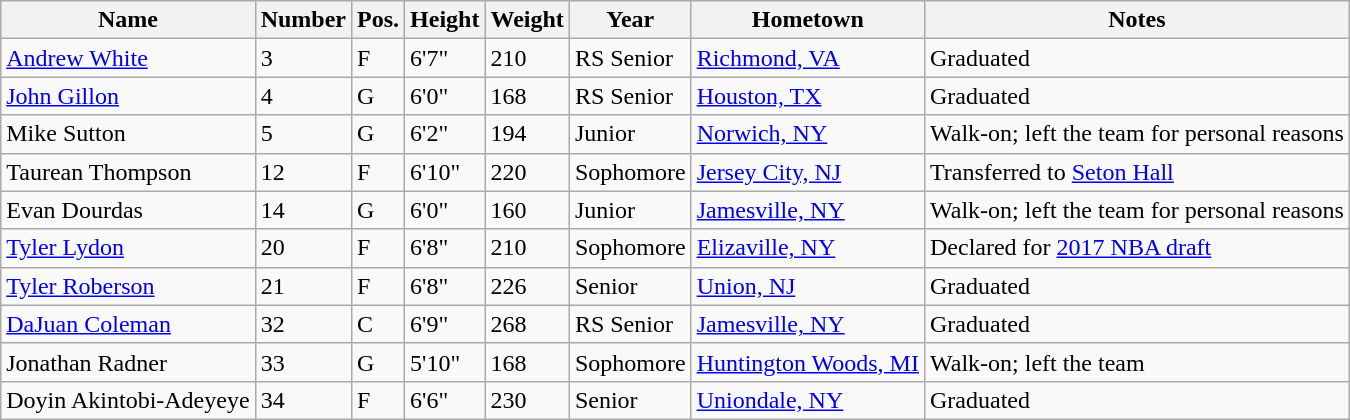<table class="wikitable sortable" border="1">
<tr>
<th>Name</th>
<th>Number</th>
<th>Pos.</th>
<th>Height</th>
<th>Weight</th>
<th>Year</th>
<th>Hometown</th>
<th class="unsortable">Notes</th>
</tr>
<tr>
<td><a href='#'>Andrew White</a></td>
<td>3</td>
<td>F</td>
<td>6'7"</td>
<td>210</td>
<td>RS Senior</td>
<td><a href='#'>Richmond, VA</a></td>
<td>Graduated</td>
</tr>
<tr>
<td><a href='#'>John Gillon</a></td>
<td>4</td>
<td>G</td>
<td>6'0"</td>
<td>168</td>
<td>RS Senior</td>
<td><a href='#'>Houston, TX</a></td>
<td>Graduated</td>
</tr>
<tr>
<td>Mike Sutton</td>
<td>5</td>
<td>G</td>
<td>6'2"</td>
<td>194</td>
<td>Junior</td>
<td><a href='#'>Norwich, NY</a></td>
<td>Walk-on; left the team for personal reasons</td>
</tr>
<tr>
<td>Taurean Thompson</td>
<td>12</td>
<td>F</td>
<td>6'10"</td>
<td>220</td>
<td>Sophomore</td>
<td><a href='#'>Jersey City, NJ</a></td>
<td>Transferred to <a href='#'>Seton Hall</a></td>
</tr>
<tr>
<td>Evan Dourdas</td>
<td>14</td>
<td>G</td>
<td>6'0"</td>
<td>160</td>
<td>Junior</td>
<td><a href='#'>Jamesville, NY</a></td>
<td>Walk-on; left the team for personal reasons</td>
</tr>
<tr>
<td><a href='#'>Tyler Lydon</a></td>
<td>20</td>
<td>F</td>
<td>6'8"</td>
<td>210</td>
<td>Sophomore</td>
<td><a href='#'>Elizaville, NY</a></td>
<td>Declared for <a href='#'>2017 NBA draft</a></td>
</tr>
<tr>
<td><a href='#'>Tyler Roberson</a></td>
<td>21</td>
<td>F</td>
<td>6'8"</td>
<td>226</td>
<td>Senior</td>
<td><a href='#'>Union, NJ</a></td>
<td>Graduated</td>
</tr>
<tr>
<td><a href='#'>DaJuan Coleman</a></td>
<td>32</td>
<td>C</td>
<td>6'9"</td>
<td>268</td>
<td>RS Senior</td>
<td><a href='#'>Jamesville, NY</a></td>
<td>Graduated</td>
</tr>
<tr>
<td>Jonathan Radner</td>
<td>33</td>
<td>G</td>
<td>5'10"</td>
<td>168</td>
<td>Sophomore</td>
<td><a href='#'>Huntington Woods, MI</a></td>
<td>Walk-on; left the team</td>
</tr>
<tr>
<td>Doyin Akintobi-Adeyeye</td>
<td>34</td>
<td>F</td>
<td>6'6"</td>
<td>230</td>
<td>Senior</td>
<td><a href='#'>Uniondale, NY</a></td>
<td>Graduated</td>
</tr>
</table>
